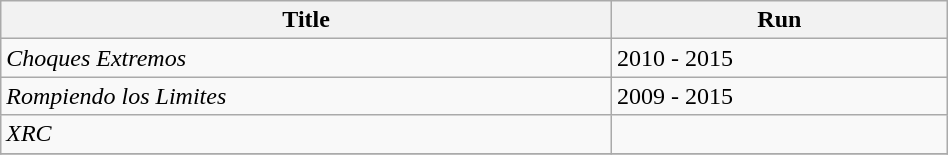<table class="wikitable sortable" style="width:50%;">
<tr>
<th>Title</th>
<th>Run</th>
</tr>
<tr>
<td><em>Choques Extremos</em></td>
<td>2010 - 2015</td>
</tr>
<tr>
<td><em>Rompiendo los Limites</em></td>
<td>2009 - 2015</td>
</tr>
<tr>
<td><em>XRC</em></td>
<td></td>
</tr>
<tr>
</tr>
</table>
